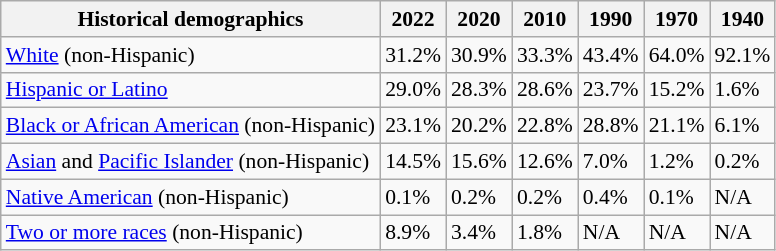<table class="wikitable collapsible collapsed" style="font-size: 90%;">
<tr>
<th>Historical demographics</th>
<th>2022</th>
<th>2020</th>
<th>2010</th>
<th>1990</th>
<th>1970</th>
<th>1940</th>
</tr>
<tr>
<td><a href='#'>White</a> (non-Hispanic)</td>
<td>31.2%</td>
<td>30.9%</td>
<td>33.3%</td>
<td>43.4%</td>
<td>64.0%</td>
<td>92.1%</td>
</tr>
<tr>
<td><a href='#'>Hispanic or Latino</a></td>
<td>29.0%</td>
<td>28.3%</td>
<td>28.6%</td>
<td>23.7%</td>
<td>15.2%</td>
<td>1.6%</td>
</tr>
<tr>
<td><a href='#'>Black or African American</a> (non-Hispanic)</td>
<td>23.1%</td>
<td>20.2%</td>
<td>22.8%</td>
<td>28.8%</td>
<td>21.1%</td>
<td>6.1%</td>
</tr>
<tr>
<td><a href='#'>Asian</a> and <a href='#'>Pacific Islander</a> (non-Hispanic)</td>
<td>14.5%</td>
<td>15.6%</td>
<td>12.6%</td>
<td>7.0%</td>
<td>1.2%</td>
<td>0.2%</td>
</tr>
<tr>
<td><a href='#'>Native American</a> (non-Hispanic)</td>
<td>0.1%</td>
<td>0.2%</td>
<td>0.2%</td>
<td>0.4%</td>
<td>0.1%</td>
<td>N/A</td>
</tr>
<tr>
<td><a href='#'>Two or more races</a> (non-Hispanic)</td>
<td>8.9%</td>
<td>3.4%</td>
<td>1.8%</td>
<td>N/A</td>
<td>N/A</td>
<td>N/A</td>
</tr>
</table>
